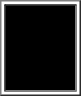<table border=1>
<tr bgcolor="#000000">
<td> <span> <br>   <strong>MI</strong></span>  <br> <span> <strong>5322</strong></span> </td>
</tr>
</table>
